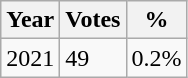<table class="wikitable" style="display: inline-table;">
<tr>
<th>Year</th>
<th>Votes</th>
<th>%</th>
</tr>
<tr>
<td>2021</td>
<td>49</td>
<td>0.2%</td>
</tr>
</table>
